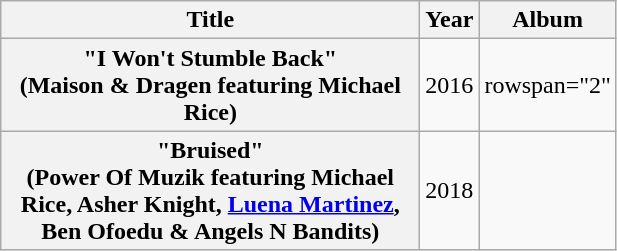<table class="wikitable plainrowheaders" style="text-align:center;">
<tr>
<th scope="col" style="width:17em;">Title</th>
<th scope="col" style="width:1em;">Year</th>
<th scope="col">Album</th>
</tr>
<tr>
<th scope="row">"I Won't Stumble Back"<br><span>(Maison & Dragen featuring Michael Rice)</span></th>
<td>2016</td>
<td>rowspan="2" </td>
</tr>
<tr>
<th scope="row">"Bruised"<br><span>(Power Of Muzik featuring Michael Rice, Asher Knight, <a href='#'>Luena Martinez</a>,<br>Ben Ofoedu & Angels N Bandits)</span></th>
<td>2018</td>
</tr>
</table>
